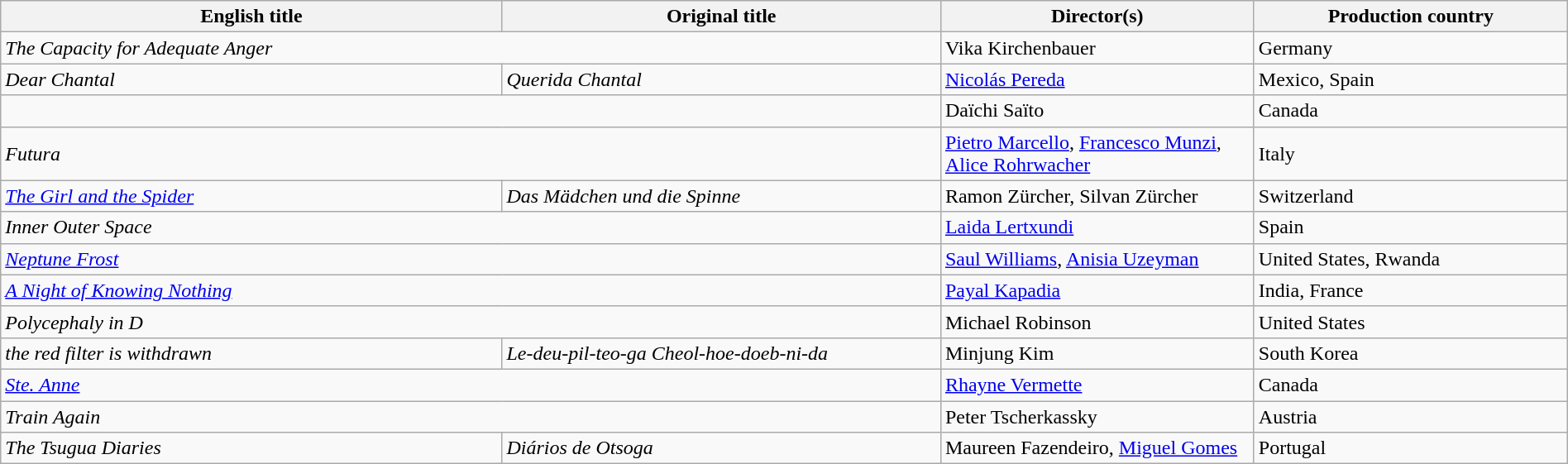<table class="sortable wikitable" width="100%" cellpadding="5">
<tr>
<th scope="col" width="32%">English title</th>
<th scope="col" width="28%">Original title</th>
<th scope="col" width="20%">Director(s)</th>
<th scope="col" width="20%">Production country</th>
</tr>
<tr>
<td colspan=2><em>The Capacity for Adequate Anger</em></td>
<td>Vika Kirchenbauer</td>
<td>Germany</td>
</tr>
<tr>
<td><em>Dear Chantal</em></td>
<td><em>Querida Chantal</em></td>
<td><a href='#'>Nicolás Pereda</a></td>
<td>Mexico, Spain</td>
</tr>
<tr>
<td colspan=2></td>
<td>Daïchi Saïto</td>
<td>Canada</td>
</tr>
<tr>
<td colspan=2><em>Futura</em></td>
<td><a href='#'>Pietro Marcello</a>, <a href='#'>Francesco Munzi</a>, <a href='#'>Alice Rohrwacher</a></td>
<td>Italy</td>
</tr>
<tr>
<td><em><a href='#'>The Girl and the Spider</a></em></td>
<td><em>Das Mädchen und die Spinne</em></td>
<td>Ramon Zürcher, Silvan Zürcher</td>
<td>Switzerland</td>
</tr>
<tr>
<td colspan=2><em>Inner Outer Space</em></td>
<td><a href='#'>Laida Lertxundi</a></td>
<td>Spain</td>
</tr>
<tr>
<td colspan=2><em><a href='#'>Neptune Frost</a></em></td>
<td><a href='#'>Saul Williams</a>, <a href='#'>Anisia Uzeyman</a></td>
<td>United States, Rwanda</td>
</tr>
<tr>
<td colspan=2><em><a href='#'>A Night of Knowing Nothing</a></em></td>
<td><a href='#'>Payal Kapadia</a></td>
<td>India, France</td>
</tr>
<tr>
<td colspan=2><em>Polycephaly in D</em></td>
<td>Michael Robinson</td>
<td>United States</td>
</tr>
<tr>
<td><em>the red filter is withdrawn</em></td>
<td><em>Le-deu-pil-teo-ga Cheol-hoe-doeb-ni-da</em></td>
<td>Minjung Kim</td>
<td>South Korea</td>
</tr>
<tr>
<td colspan=2><em><a href='#'>Ste. Anne</a></em></td>
<td><a href='#'>Rhayne Vermette</a></td>
<td>Canada</td>
</tr>
<tr>
<td colspan=2><em>Train Again</em></td>
<td>Peter Tscherkassky</td>
<td>Austria</td>
</tr>
<tr>
<td><em>The Tsugua Diaries</em></td>
<td><em>Diários de Otsoga</em></td>
<td>Maureen Fazendeiro, <a href='#'>Miguel Gomes</a></td>
<td>Portugal</td>
</tr>
</table>
